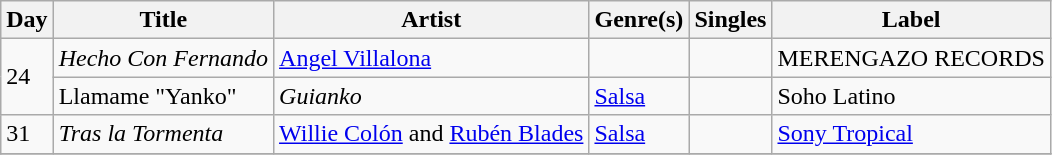<table class="wikitable sortable" style="text-align: left;">
<tr>
<th>Day</th>
<th>Title</th>
<th>Artist</th>
<th>Genre(s)</th>
<th>Singles</th>
<th>Label</th>
</tr>
<tr>
<td rowspan="2">24</td>
<td><em>Hecho Con Fernando</em></td>
<td><a href='#'>Angel Villalona</a></td>
<td></td>
<td></td>
<td>MERENGAZO RECORDS</td>
</tr>
<tr>
<td>Llamame "Yanko"</td>
<td><em>Guianko</em></td>
<td><a href='#'>Salsa</a></td>
<td></td>
<td>Soho Latino</td>
</tr>
<tr>
<td>31</td>
<td><em>Tras la Tormenta</em></td>
<td><a href='#'>Willie Colón</a> and <a href='#'>Rubén Blades</a></td>
<td><a href='#'>Salsa</a></td>
<td></td>
<td><a href='#'>Sony Tropical</a></td>
</tr>
<tr>
</tr>
</table>
